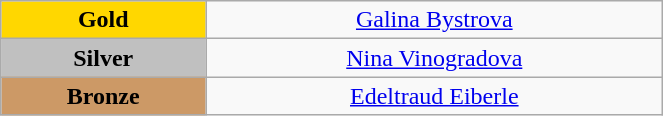<table class="wikitable" style="text-align:center; " width="35%">
<tr>
<td bgcolor="gold"><strong>Gold</strong></td>
<td><a href='#'>Galina Bystrova</a><br>  <small><em></em></small></td>
</tr>
<tr>
<td bgcolor="silver"><strong>Silver</strong></td>
<td><a href='#'>Nina Vinogradova</a><br>  <small><em></em></small></td>
</tr>
<tr>
<td bgcolor="CC9966"><strong>Bronze</strong></td>
<td><a href='#'>Edeltraud Eiberle</a><br>  <small><em></em></small></td>
</tr>
</table>
